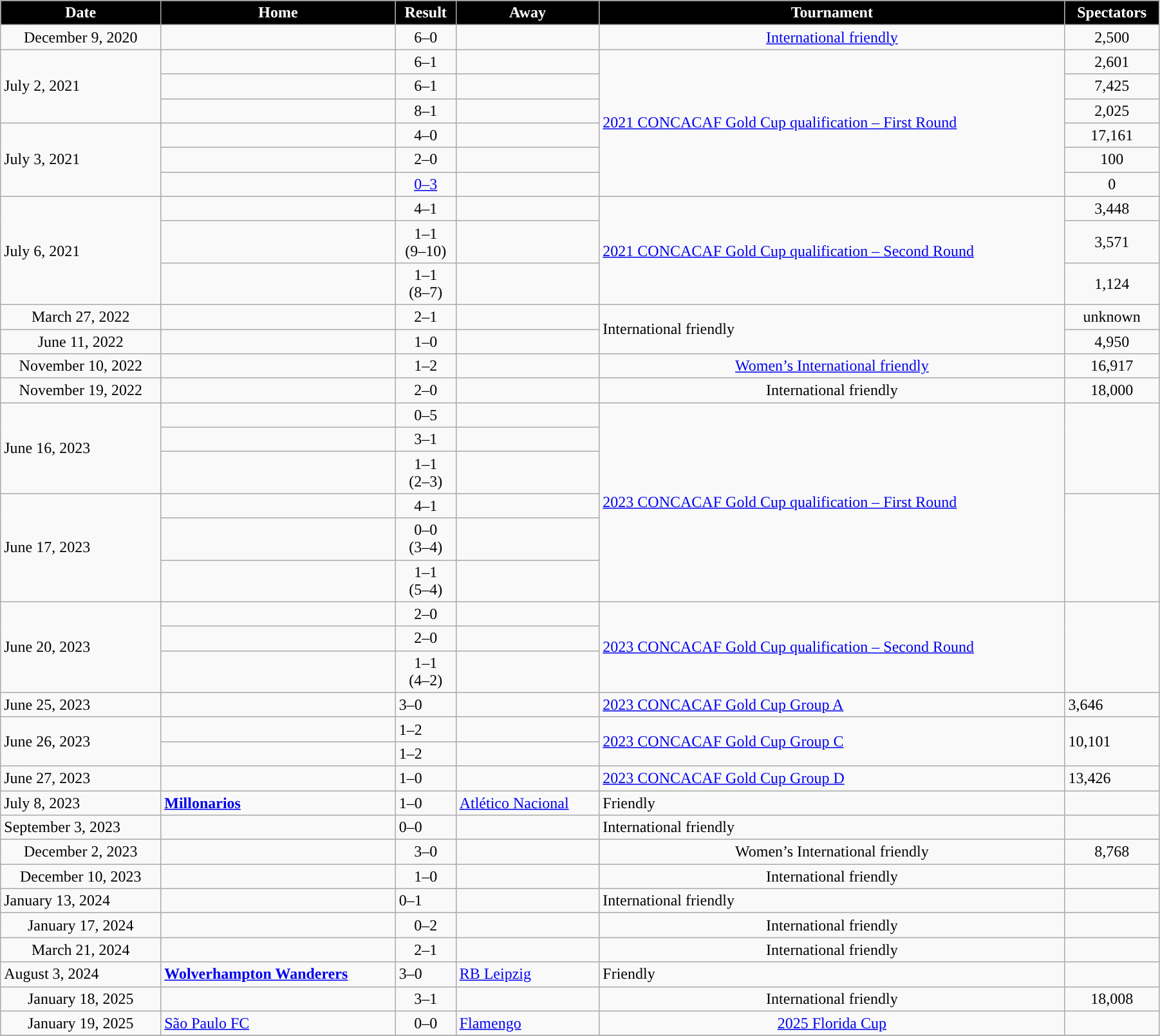<table class="wikitable" style="text-align:left; width:95%;" style="text-align:center">
<tr>
<th style="text-align:center; background:#000000; color:#FFFFFF; ">Date</th>
<th style="text-align:center; background:#000000; color:#FFFFFF; ">Home</th>
<th style="text-align:center; background:#000000; color:#FFFFFF; ">Result</th>
<th style="text-align:center;background:#000000; color:#FFFFFF; ">Away</th>
<th style="text-align:center; background:#000000; color:#FFFFFF; ">Tournament</th>
<th style="text-align:center; background:#000000; color:#FFFFFF; ">Spectators</th>
</tr>
<tr>
<td style="text-align:center;">December 9, 2020</td>
<td align=left><strong></strong></td>
<td style="text-align:center;">6–0</td>
<td align=left></td>
<td style="text-align:center;"><a href='#'>International friendly</a></td>
<td style="text-align:center;">2,500</td>
</tr>
<tr>
<td rowspan="3">July 2, 2021</td>
<td align=left><strong></strong></td>
<td style="text-align:center;">6–1</td>
<td align=left></td>
<td rowspan="6"><a href='#'>2021 CONCACAF Gold Cup qualification – First Round</a></td>
<td style="text-align:center;">2,601</td>
</tr>
<tr>
<td align=left><strong></strong></td>
<td style="text-align:center;">6–1</td>
<td align=left></td>
<td style="text-align:center;">7,425</td>
</tr>
<tr>
<td align=left><strong></strong></td>
<td style="text-align:center;">8–1</td>
<td align=left></td>
<td style="text-align:center;">2,025</td>
</tr>
<tr>
<td rowspan="3">July 3, 2021</td>
<td align=left><strong></strong></td>
<td style="text-align:center;">4–0</td>
<td align=left></td>
<td style="text-align:center;">17,161</td>
</tr>
<tr>
<td align=left><strong></strong></td>
<td style="text-align:center;">2–0</td>
<td align=left></td>
<td style="text-align:center;">100</td>
</tr>
<tr>
<td align=left></td>
<td style="text-align:center;"><a href='#'>0–3</a></td>
<td align=left><strong></strong></td>
<td style="text-align:center;">0</td>
</tr>
<tr>
<td rowspan="3">July 6, 2021</td>
<td align=left><strong></strong></td>
<td style="text-align:center;">4–1</td>
<td align=left></td>
<td rowspan="3"><a href='#'>2021 CONCACAF Gold Cup qualification – Second Round</a></td>
<td style="text-align:center;">3,448</td>
</tr>
<tr>
<td align=left></td>
<td style="text-align:center;">1–1<br>(9–10)</td>
<td align=left><strong></strong></td>
<td style="text-align:center;">3,571</td>
</tr>
<tr>
<td align=left><strong></strong></td>
<td style="text-align:center;">1–1<br>(8–7)</td>
<td align=left></td>
<td style="text-align:center;">1,124</td>
</tr>
<tr>
<td style="text-align:center;">March 27, 2022</td>
<td align=left><strong></strong></td>
<td style="text-align:center;">2–1</td>
<td align=left></td>
<td rowspan="2">International friendly</td>
<td style="text-align:center;">unknown</td>
</tr>
<tr>
<td style="text-align:center;">June 11, 2022</td>
<td align=left><strong></strong></td>
<td style="text-align:center;">1–0</td>
<td align=left></td>
<td style="text-align:center;">4,950</td>
</tr>
<tr>
<td style="text-align:center;">November 10, 2022</td>
<td align=left></td>
<td style="text-align:center;">1–2</td>
<td align=left><strong></strong></td>
<td style="text-align:center;"><a href='#'> Women’s International friendly</a></td>
<td style="text-align:center;">16,917</td>
</tr>
<tr>
<td style="text-align:center;">November 19, 2022</td>
<td align=left><strong></strong></td>
<td style="text-align:center;">2–0</td>
<td align=left></td>
<td style="text-align:center;">International friendly</td>
<td style="text-align:center;">18,000</td>
</tr>
<tr>
<td rowspan="3">June 16, 2023</td>
<td align=left></td>
<td style="text-align:center;">0–5</td>
<td align=left><strong></strong></td>
<td rowspan="6"><a href='#'>2023 CONCACAF Gold Cup qualification – First Round</a></td>
<td rowspan="3" style="text-align:center;"></td>
</tr>
<tr>
<td align=left><strong></strong></td>
<td style="text-align:center;">3–1</td>
<td align=left></td>
</tr>
<tr>
<td align=left></td>
<td style="text-align:center;">1–1<br>(2–3)</td>
<td align=left><strong></strong></td>
</tr>
<tr>
<td rowspan="3">June 17, 2023</td>
<td align=left><strong></strong></td>
<td style="text-align:center;">4–1</td>
<td align=left></td>
<td rowspan="3" style="text-align:center;"></td>
</tr>
<tr>
<td align=left></td>
<td style="text-align:center;">0–0<br>(3–4)</td>
<td align=left><strong></strong></td>
</tr>
<tr>
<td align=left><strong></strong></td>
<td style="text-align:center;">1–1<br>(5–4)</td>
<td align=left></td>
</tr>
<tr>
<td rowspan="3">June 20, 2023</td>
<td align=left><strong></strong></td>
<td style="text-align:center;">2–0</td>
<td align=left></td>
<td rowspan="3"><a href='#'>2023 CONCACAF Gold Cup qualification – Second Round</a></td>
<td rowspan="3" style="text-align:center;"></td>
</tr>
<tr>
<td align=left><strong></strong></td>
<td style="text-align:center;">2–0</td>
<td align=left></td>
</tr>
<tr>
<td align=left><strong></strong></td>
<td style="text-align:center;">1–1<br>(4–2)</td>
<td align=left></td>
</tr>
<tr>
<td>June 25, 2023</td>
<td align=left><strong></strong></td>
<td>3–0</td>
<td align=left></td>
<td><a href='#'>2023 CONCACAF Gold Cup Group A</a></td>
<td>3,646</td>
</tr>
<tr>
<td rowspan=2>June 26, 2023</td>
<td align=left></td>
<td>1–2</td>
<td align=left><strong></strong></td>
<td rowspan=2><a href='#'>2023 CONCACAF Gold Cup Group C</a></td>
<td rowspan=2>10,101</td>
</tr>
<tr>
<td align=left></td>
<td>1–2</td>
<td align=left><strong></strong></td>
</tr>
<tr>
<td>June 27, 2023</td>
<td align=left><strong></strong></td>
<td>1–0</td>
<td align=left></td>
<td><a href='#'>2023 CONCACAF Gold Cup Group D</a></td>
<td>13,426</td>
</tr>
<tr>
<td>July 8, 2023</td>
<td align=left> <strong><a href='#'>Millonarios</a></strong></td>
<td>1–0</td>
<td align=left> <a href='#'>Atlético Nacional</a></td>
<td>Friendly</td>
<td></td>
</tr>
<tr>
<td>September 3, 2023</td>
<td align=left><strong></strong></td>
<td>0–0</td>
<td align=left><strong></strong></td>
<td>International friendly</td>
<td></td>
</tr>
<tr>
<td style="text-align:center;">December 2, 2023</td>
<td align=left><strong></strong></td>
<td style="text-align:center;">3–0</td>
<td align=left></td>
<td style="text-align:center;">Women’s International friendly</td>
<td style="text-align:center;">8,768</td>
</tr>
<tr>
<td style="text-align:center;">December 10, 2023</td>
<td align=left><strong></strong></td>
<td style="text-align:center;">1–0</td>
<td align=left></td>
<td style="text-align:center;">International friendly</td>
<td style="text-align:center;"></td>
</tr>
<tr>
<td>January 13, 2024</td>
<td align="left"></td>
<td>0–1</td>
<td align="left"><strong></strong></td>
<td>International friendly</td>
<td></td>
</tr>
<tr>
<td style="text-align:center;">January 17, 2024</td>
<td align="left"></td>
<td style="text-align:center;">0–2</td>
<td align="left"><strong></strong></td>
<td style="text-align:center;">International friendly</td>
<td style="text-align:center;"></td>
</tr>
<tr>
<td style="text-align:center;">March 21, 2024</td>
<td align=left><strong></strong></td>
<td style="text-align:center;">2–1</td>
<td align=left></td>
<td style="text-align:center;">International friendly</td>
<td style="text-align:center;"></td>
</tr>
<tr>
<td>August 3, 2024</td>
<td align=left><strong> <a href='#'>Wolverhampton Wanderers</a></strong></td>
<td>3–0</td>
<td align=left> <a href='#'>RB Leipzig</a></td>
<td>Friendly</td>
<td></td>
</tr>
<tr>
<td style="text-align:center;">January 18, 2025</td>
<td align=left><strong></strong></td>
<td style="text-align:center;">3–1</td>
<td align=left></td>
<td style="text-align:center;">International friendly</td>
<td style="text-align:center;">18,008</td>
</tr>
<tr>
<td style="text-align:center;">January 19, 2025</td>
<td align=left> <a href='#'>São Paulo FC</a></td>
<td style="text-align:center;">0–0</td>
<td align=left> <a href='#'>Flamengo</a></td>
<td style="text-align:center;"><a href='#'>2025 Florida Cup</a></td>
<td style="text-align:center;"></td>
</tr>
<tr>
</tr>
</table>
